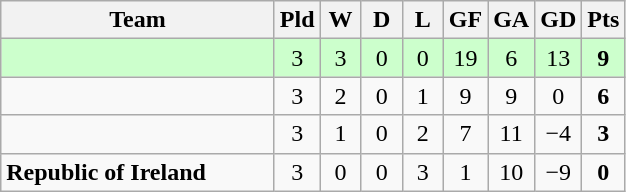<table class="wikitable" style="text-align: center;">
<tr>
<th width=175>Team</th>
<th width=20>Pld</th>
<th width=20>W</th>
<th width=20>D</th>
<th width=20>L</th>
<th width=20>GF</th>
<th width=20>GA</th>
<th width=20>GD</th>
<th width=20>Pts</th>
</tr>
<tr bgcolor=#ccffcc>
<td style=text-align:left;></td>
<td>3</td>
<td>3</td>
<td>0</td>
<td>0</td>
<td>19</td>
<td>6</td>
<td>13</td>
<td><strong>9</strong></td>
</tr>
<tr align=center>
<td style=text-align:left;></td>
<td>3</td>
<td>2</td>
<td>0</td>
<td>1</td>
<td>9</td>
<td>9</td>
<td>0</td>
<td><strong>6</strong></td>
</tr>
<tr align=center>
<td style=text-align:left;></td>
<td>3</td>
<td>1</td>
<td>0</td>
<td>2</td>
<td>7</td>
<td>11</td>
<td>−4</td>
<td><strong>3</strong></td>
</tr>
<tr align=center>
<td style=text-align:left;> <strong>Republic of Ireland</strong></td>
<td>3</td>
<td>0</td>
<td>0</td>
<td>3</td>
<td>1</td>
<td>10</td>
<td>−9</td>
<td><strong>0</strong></td>
</tr>
</table>
